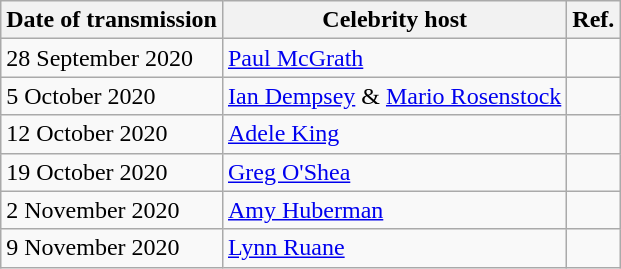<table class="wikitable">
<tr>
<th>Date of transmission</th>
<th>Celebrity host</th>
<th>Ref.</th>
</tr>
<tr>
<td>28 September 2020</td>
<td><a href='#'>Paul McGrath</a></td>
<td align="center"></td>
</tr>
<tr>
<td>5 October 2020</td>
<td><a href='#'>Ian Dempsey</a> & <a href='#'>Mario Rosenstock</a></td>
<td align="center"></td>
</tr>
<tr>
<td>12 October 2020</td>
<td><a href='#'>Adele King</a></td>
<td align="center"></td>
</tr>
<tr>
<td>19 October 2020</td>
<td><a href='#'>Greg O'Shea</a></td>
<td align="center"></td>
</tr>
<tr>
<td>2 November 2020</td>
<td><a href='#'>Amy Huberman</a></td>
<td align="center"></td>
</tr>
<tr>
<td>9 November 2020</td>
<td><a href='#'>Lynn Ruane</a></td>
<td align="center"></td>
</tr>
</table>
